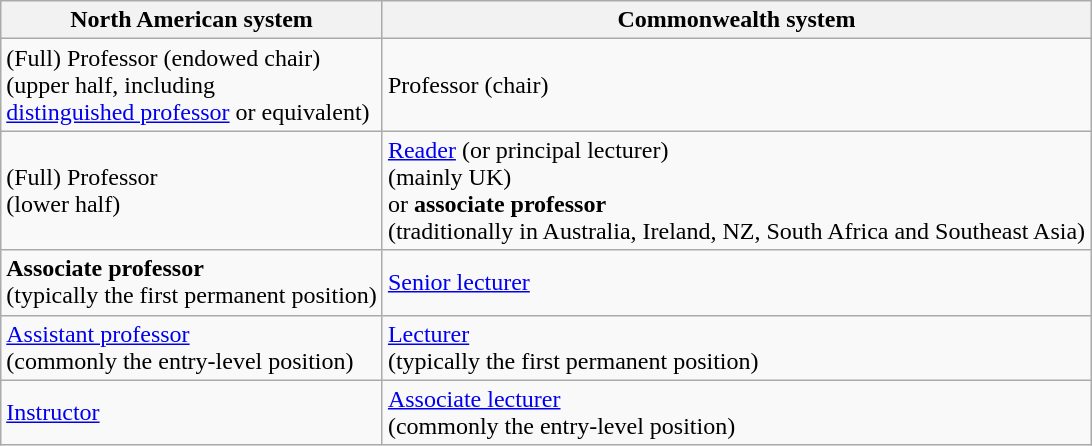<table class="wikitable">
<tr>
<th>North American system</th>
<th>Commonwealth system</th>
</tr>
<tr>
<td>(Full) Professor (endowed chair) <br>(upper half, including<br><a href='#'>distinguished professor</a> or equivalent)</td>
<td>Professor (chair)</td>
</tr>
<tr>
<td>(Full) Professor<br>(lower half)</td>
<td><a href='#'>Reader</a> (or principal lecturer)<br>(mainly UK)<br>or <strong>associate professor</strong><br>(traditionally in Australia, Ireland, NZ, South Africa and Southeast Asia)</td>
</tr>
<tr>
<td><strong>Associate professor</strong><br>(typically the first permanent position)</td>
<td><a href='#'>Senior lecturer</a></td>
</tr>
<tr>
<td><a href='#'>Assistant professor</a><br>(commonly the entry-level position)</td>
<td><a href='#'>Lecturer</a><br>(typically the first permanent position)</td>
</tr>
<tr>
<td><a href='#'>Instructor</a></td>
<td><a href='#'>Associate lecturer</a><br>(commonly the entry-level position)</td>
</tr>
</table>
